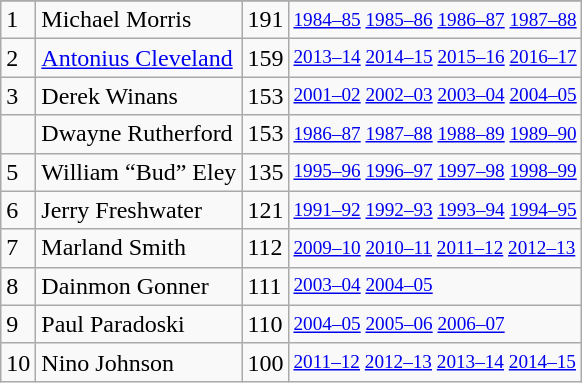<table class="wikitable">
<tr>
</tr>
<tr>
<td>1</td>
<td>Michael Morris</td>
<td>191</td>
<td style="font-size:80%;"><a href='#'>1984–85</a> <a href='#'>1985–86</a> <a href='#'>1986–87</a> <a href='#'>1987–88</a></td>
</tr>
<tr>
<td>2</td>
<td><a href='#'>Antonius Cleveland</a></td>
<td>159</td>
<td style="font-size:80%;"><a href='#'>2013–14</a> <a href='#'>2014–15</a> <a href='#'>2015–16</a> <a href='#'>2016–17</a></td>
</tr>
<tr>
<td>3</td>
<td>Derek Winans</td>
<td>153</td>
<td style="font-size:80%;"><a href='#'>2001–02</a> <a href='#'>2002–03</a> <a href='#'>2003–04</a> <a href='#'>2004–05</a></td>
</tr>
<tr>
<td></td>
<td>Dwayne Rutherford</td>
<td>153</td>
<td style="font-size:80%;"><a href='#'>1986–87</a> <a href='#'>1987–88</a> <a href='#'>1988–89</a> <a href='#'>1989–90</a></td>
</tr>
<tr>
<td>5</td>
<td>William “Bud” Eley</td>
<td>135</td>
<td style="font-size:80%;"><a href='#'>1995–96</a> <a href='#'>1996–97</a> <a href='#'>1997–98</a> <a href='#'>1998–99</a></td>
</tr>
<tr>
<td>6</td>
<td>Jerry Freshwater</td>
<td>121</td>
<td style="font-size:80%;"><a href='#'>1991–92</a> <a href='#'>1992–93</a> <a href='#'>1993–94</a> <a href='#'>1994–95</a></td>
</tr>
<tr>
<td>7</td>
<td>Marland Smith</td>
<td>112</td>
<td style="font-size:80%;"><a href='#'>2009–10</a> <a href='#'>2010–11</a> <a href='#'>2011–12</a> <a href='#'>2012–13</a></td>
</tr>
<tr>
<td>8</td>
<td>Dainmon Gonner</td>
<td>111</td>
<td style="font-size:80%;"><a href='#'>2003–04</a> <a href='#'>2004–05</a></td>
</tr>
<tr>
<td>9</td>
<td>Paul Paradoski</td>
<td>110</td>
<td style="font-size:80%;"><a href='#'>2004–05</a> <a href='#'>2005–06</a> <a href='#'>2006–07</a></td>
</tr>
<tr>
<td>10</td>
<td>Nino Johnson</td>
<td>100</td>
<td style="font-size:80%;"><a href='#'>2011–12</a> <a href='#'>2012–13</a> <a href='#'>2013–14</a> <a href='#'>2014–15</a></td>
</tr>
</table>
